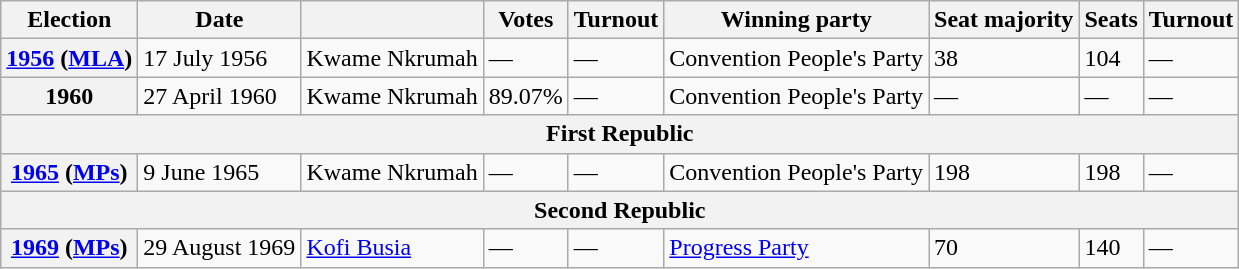<table class="wikitable plainrowheaders">
<tr>
<th>Election</th>
<th>Date</th>
<th></th>
<th>Votes</th>
<th>Turnout</th>
<th>Winning party</th>
<th>Seat majority</th>
<th>Seats</th>
<th>Turnout</th>
</tr>
<tr>
<th><a href='#'>1956</a> (<a href='#'>MLA</a>)</th>
<td>17 July 1956</td>
<td>Kwame Nkrumah</td>
<td>—</td>
<td>—</td>
<td>Convention People's Party</td>
<td>38</td>
<td>104</td>
<td>—</td>
</tr>
<tr>
<th>1960</th>
<td>27 April 1960</td>
<td>Kwame Nkrumah</td>
<td>89.07%</td>
<td>—</td>
<td>Convention People's Party</td>
<td>—</td>
<td>—</td>
<td>—</td>
</tr>
<tr>
<th colspan=9>First Republic</th>
</tr>
<tr>
<th><a href='#'>1965</a> (<a href='#'>MPs</a>)</th>
<td>9 June 1965</td>
<td>Kwame Nkrumah</td>
<td>—</td>
<td>—</td>
<td>Convention People's Party</td>
<td>198</td>
<td>198</td>
<td>—</td>
</tr>
<tr>
<th colspan=9>Second Republic</th>
</tr>
<tr>
<th><a href='#'>1969</a> (<a href='#'>MPs</a>)</th>
<td>29 August 1969</td>
<td><a href='#'>Kofi Busia</a></td>
<td>—</td>
<td>—</td>
<td><a href='#'>Progress Party</a></td>
<td>70</td>
<td>140</td>
<td>—</td>
</tr>
</table>
